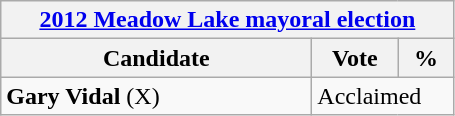<table class="wikitable">
<tr>
<th colspan="3"><a href='#'>2012 Meadow Lake mayoral election</a></th>
</tr>
<tr>
<th bgcolor="#DDDDFF" width="200px">Candidate</th>
<th bgcolor="#DDDDFF" width="50px">Vote</th>
<th bgcolor="#DDDDFF" width="30px">%</th>
</tr>
<tr>
<td><strong>Gary Vidal</strong> (X)</td>
<td colspan="2">Acclaimed</td>
</tr>
</table>
